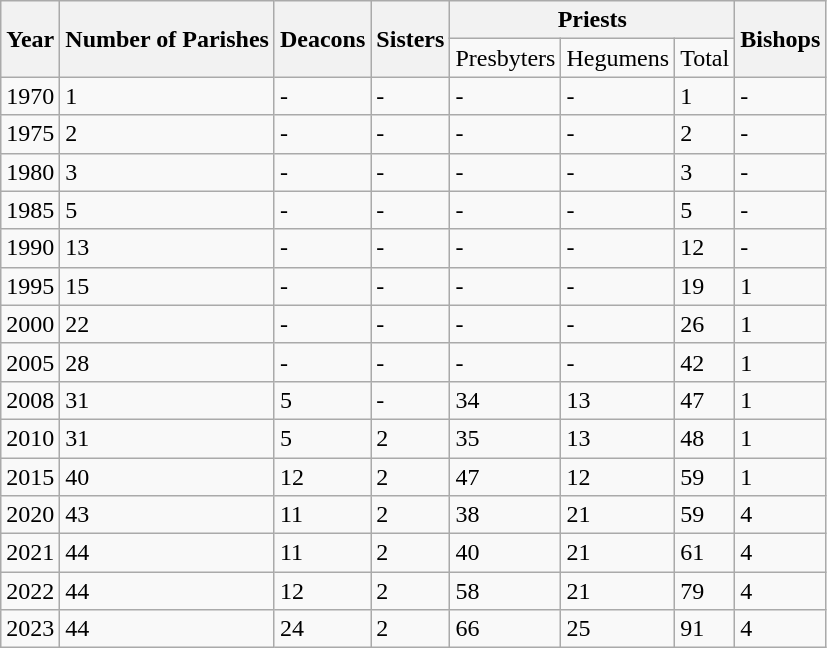<table class="wikitable">
<tr>
<th rowspan="2">Year</th>
<th rowspan="2">Number of Parishes</th>
<th rowspan="2">Deacons</th>
<th rowspan="2">Sisters</th>
<th colspan="3">Priests</th>
<th rowspan="2">Bishops</th>
</tr>
<tr>
<td>Presbyters</td>
<td>Hegumens</td>
<td>Total</td>
</tr>
<tr>
<td>1970</td>
<td>1 </td>
<td>-</td>
<td>-</td>
<td>-</td>
<td>-</td>
<td>1 </td>
<td>-</td>
</tr>
<tr>
<td>1975</td>
<td>2 </td>
<td>-</td>
<td>-</td>
<td>-</td>
<td>-</td>
<td>2 </td>
<td>-</td>
</tr>
<tr>
<td>1980</td>
<td>3 </td>
<td>-</td>
<td>-</td>
<td>-</td>
<td>-</td>
<td>3 </td>
<td>-</td>
</tr>
<tr>
<td>1985</td>
<td>5 </td>
<td>-</td>
<td>-</td>
<td>-</td>
<td>-</td>
<td>5 </td>
<td>-</td>
</tr>
<tr>
<td>1990</td>
<td>13 </td>
<td>-</td>
<td>-</td>
<td>-</td>
<td>-</td>
<td>12 </td>
<td>-</td>
</tr>
<tr>
<td>1995</td>
<td>15 </td>
<td>-</td>
<td>-</td>
<td>-</td>
<td>-</td>
<td>19 </td>
<td>1</td>
</tr>
<tr>
<td>2000</td>
<td>22 </td>
<td>-</td>
<td>-</td>
<td>-</td>
<td>-</td>
<td>26 </td>
<td>1</td>
</tr>
<tr>
<td>2005</td>
<td>28 </td>
<td>-</td>
<td>-</td>
<td>-</td>
<td>-</td>
<td>42 </td>
<td>1</td>
</tr>
<tr>
<td>2008</td>
<td>31 </td>
<td>5 </td>
<td>-</td>
<td>34 </td>
<td>13 </td>
<td>47 </td>
<td>1</td>
</tr>
<tr>
<td>2010</td>
<td>31 </td>
<td>5 </td>
<td>2 </td>
<td>35 </td>
<td>13 </td>
<td>48</td>
<td>1</td>
</tr>
<tr>
<td>2015</td>
<td>40 </td>
<td>12 </td>
<td>2 </td>
<td>47 </td>
<td>12 </td>
<td>59</td>
<td>1</td>
</tr>
<tr>
<td>2020</td>
<td>43 </td>
<td>11 </td>
<td>2 </td>
<td>38 </td>
<td>21 </td>
<td>59</td>
<td>4</td>
</tr>
<tr>
<td>2021</td>
<td>44 </td>
<td>11 </td>
<td>2 </td>
<td>40 </td>
<td>21 </td>
<td>61</td>
<td>4</td>
</tr>
<tr>
<td>2022</td>
<td>44 </td>
<td>12 </td>
<td>2 </td>
<td>58 </td>
<td>21 </td>
<td>79</td>
<td>4</td>
</tr>
<tr>
<td>2023</td>
<td>44 </td>
<td>24 </td>
<td>2 </td>
<td>66 </td>
<td>25 </td>
<td>91</td>
<td>4</td>
</tr>
</table>
